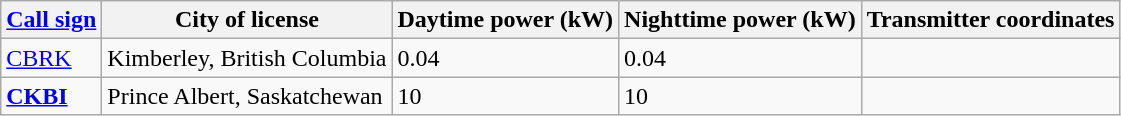<table class="wikitable sortable">
<tr>
<th><a href='#'>Call sign</a></th>
<th>City of license</th>
<th>Daytime power (kW)</th>
<th>Nighttime power (kW)</th>
<th>Transmitter coordinates</th>
</tr>
<tr>
<td><a href='#'>CBRK</a></td>
<td>Kimberley, British Columbia</td>
<td>0.04</td>
<td>0.04</td>
<td></td>
</tr>
<tr>
<td><strong><a href='#'>CKBI</a></strong></td>
<td>Prince Albert, Saskatchewan</td>
<td>10</td>
<td>10</td>
<td></td>
</tr>
</table>
